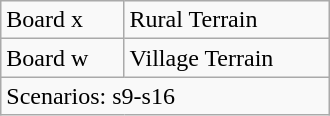<table class="wikitable floatright" style=width:220px;>
<tr ---->
<td>Board x</td>
<td>Rural Terrain</td>
</tr>
<tr ---->
<td>Board w</td>
<td>Village Terrain</td>
</tr>
<tr>
<td colspan=2>Scenarios: s9-s16</td>
</tr>
</table>
